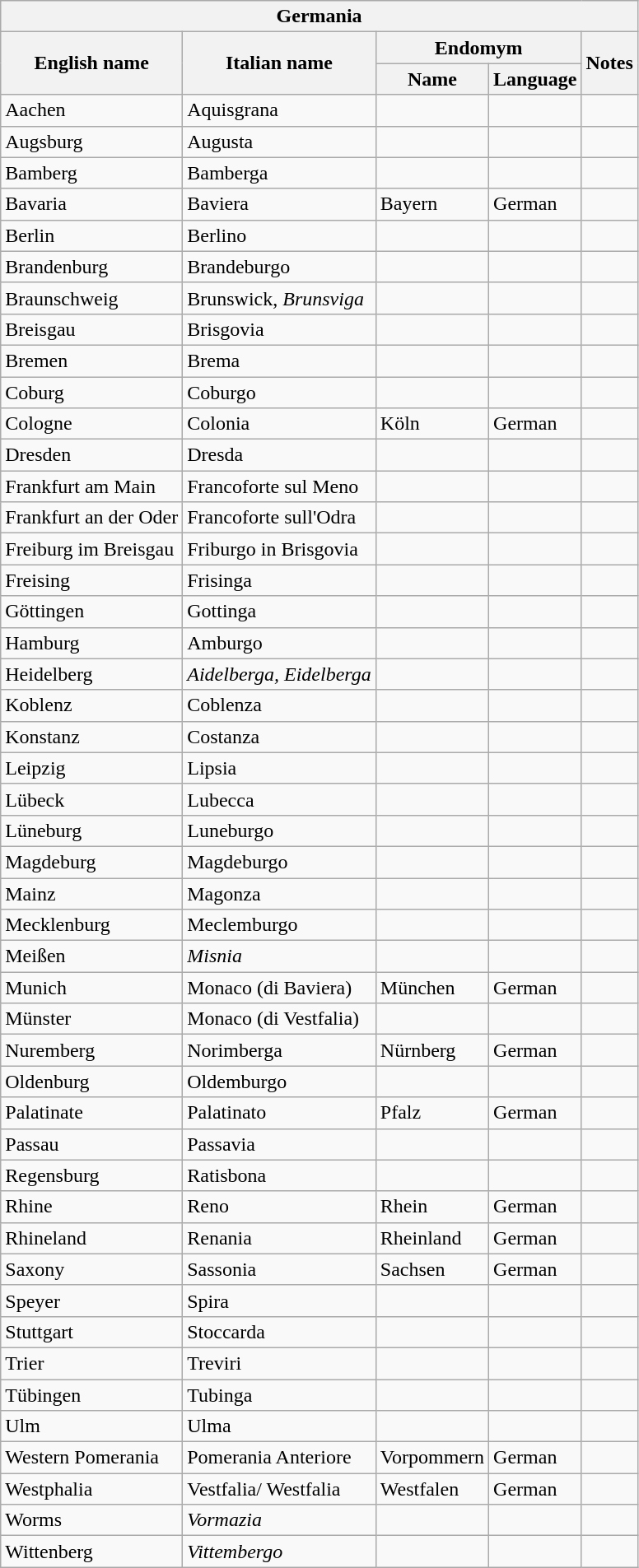<table class="wikitable sortable">
<tr>
<th colspan="5"> Germania</th>
</tr>
<tr>
<th rowspan="2">English name</th>
<th rowspan="2">Italian name</th>
<th colspan="2">Endomym</th>
<th rowspan="2">Notes</th>
</tr>
<tr>
<th>Name</th>
<th>Language</th>
</tr>
<tr>
<td>Aachen</td>
<td>Aquisgrana</td>
<td></td>
<td></td>
<td></td>
</tr>
<tr>
<td>Augsburg</td>
<td>Augusta</td>
<td></td>
<td></td>
<td></td>
</tr>
<tr>
<td>Bamberg</td>
<td>Bamberga</td>
<td></td>
<td></td>
<td></td>
</tr>
<tr>
<td>Bavaria</td>
<td>Baviera</td>
<td>Bayern</td>
<td>German</td>
<td></td>
</tr>
<tr>
<td>Berlin</td>
<td>Berlino</td>
<td></td>
<td></td>
<td></td>
</tr>
<tr>
<td>Brandenburg</td>
<td>Brandeburgo</td>
<td></td>
<td></td>
<td></td>
</tr>
<tr>
<td>Braunschweig</td>
<td>Brunswick, <em>Brunsviga</em></td>
<td></td>
<td></td>
<td></td>
</tr>
<tr>
<td>Breisgau</td>
<td>Brisgovia</td>
<td></td>
<td></td>
<td></td>
</tr>
<tr>
<td>Bremen</td>
<td>Brema</td>
<td></td>
<td></td>
<td></td>
</tr>
<tr>
<td>Coburg</td>
<td>Coburgo</td>
<td></td>
<td></td>
<td></td>
</tr>
<tr>
<td>Cologne</td>
<td>Colonia</td>
<td>Köln</td>
<td>German</td>
<td></td>
</tr>
<tr>
<td>Dresden</td>
<td>Dresda</td>
<td></td>
<td></td>
<td></td>
</tr>
<tr>
<td>Frankfurt am Main</td>
<td>Francoforte sul Meno</td>
<td></td>
<td></td>
<td></td>
</tr>
<tr>
<td>Frankfurt an der Oder</td>
<td>Francoforte sull'Odra</td>
<td></td>
<td></td>
<td></td>
</tr>
<tr>
<td>Freiburg im Breisgau</td>
<td>Friburgo in Brisgovia</td>
<td></td>
<td></td>
<td></td>
</tr>
<tr>
<td>Freising</td>
<td>Frisinga</td>
<td></td>
<td></td>
<td></td>
</tr>
<tr>
<td>Göttingen</td>
<td>Gottinga</td>
<td></td>
<td></td>
<td></td>
</tr>
<tr>
<td>Hamburg</td>
<td>Amburgo</td>
<td></td>
<td></td>
<td></td>
</tr>
<tr>
<td>Heidelberg</td>
<td><em>Aidelberga, Eidelberga</em></td>
<td></td>
<td></td>
<td></td>
</tr>
<tr>
<td>Koblenz</td>
<td>Coblenza</td>
<td></td>
<td></td>
<td></td>
</tr>
<tr>
<td>Konstanz</td>
<td>Costanza</td>
<td></td>
<td></td>
<td></td>
</tr>
<tr>
<td>Leipzig</td>
<td>Lipsia</td>
<td></td>
<td></td>
<td></td>
</tr>
<tr>
<td>Lübeck</td>
<td>Lubecca</td>
<td></td>
<td></td>
<td></td>
</tr>
<tr>
<td>Lüneburg</td>
<td>Luneburgo</td>
<td></td>
<td></td>
<td></td>
</tr>
<tr>
<td>Magdeburg</td>
<td>Magdeburgo</td>
<td></td>
<td></td>
<td></td>
</tr>
<tr>
<td>Mainz</td>
<td>Magonza</td>
<td></td>
<td></td>
<td></td>
</tr>
<tr>
<td>Mecklenburg</td>
<td>Meclemburgo</td>
<td></td>
<td></td>
<td></td>
</tr>
<tr>
<td>Meißen</td>
<td><em>Misnia</em></td>
<td></td>
<td></td>
<td></td>
</tr>
<tr>
<td>Munich</td>
<td>Monaco (di Baviera)</td>
<td>München</td>
<td>German</td>
<td></td>
</tr>
<tr>
<td>Münster</td>
<td>Monaco (di Vestfalia)</td>
<td></td>
<td></td>
<td></td>
</tr>
<tr>
<td>Nuremberg</td>
<td>Norimberga</td>
<td>Nürnberg</td>
<td>German</td>
<td></td>
</tr>
<tr>
<td>Oldenburg</td>
<td>Oldemburgo</td>
<td></td>
<td></td>
<td></td>
</tr>
<tr>
<td>Palatinate</td>
<td>Palatinato</td>
<td>Pfalz</td>
<td>German</td>
<td></td>
</tr>
<tr>
<td>Passau</td>
<td>Passavia</td>
<td></td>
<td></td>
<td></td>
</tr>
<tr>
<td>Regensburg</td>
<td>Ratisbona</td>
<td></td>
<td></td>
<td></td>
</tr>
<tr>
<td>Rhine</td>
<td>Reno</td>
<td>Rhein</td>
<td>German</td>
<td></td>
</tr>
<tr>
<td>Rhineland</td>
<td>Renania</td>
<td>Rheinland</td>
<td>German</td>
<td></td>
</tr>
<tr>
<td>Saxony</td>
<td>Sassonia</td>
<td>Sachsen</td>
<td>German</td>
<td></td>
</tr>
<tr>
<td>Speyer</td>
<td>Spira</td>
<td></td>
<td></td>
<td></td>
</tr>
<tr>
<td>Stuttgart</td>
<td>Stoccarda</td>
<td></td>
<td></td>
<td></td>
</tr>
<tr>
<td>Trier</td>
<td>Treviri</td>
<td></td>
<td></td>
<td></td>
</tr>
<tr>
<td>Tübingen</td>
<td>Tubinga</td>
<td></td>
<td></td>
<td></td>
</tr>
<tr>
<td>Ulm</td>
<td>Ulma</td>
<td></td>
<td></td>
<td></td>
</tr>
<tr>
<td>Western Pomerania</td>
<td>Pomerania Anteriore</td>
<td>Vorpommern</td>
<td>German</td>
<td></td>
</tr>
<tr>
<td>Westphalia</td>
<td>Vestfalia/ Westfalia</td>
<td>Westfalen</td>
<td>German</td>
<td></td>
</tr>
<tr>
<td>Worms</td>
<td><em>Vormazia</em></td>
<td></td>
<td></td>
<td></td>
</tr>
<tr>
<td>Wittenberg</td>
<td><em>Vittembergo</em></td>
<td></td>
<td></td>
<td></td>
</tr>
</table>
